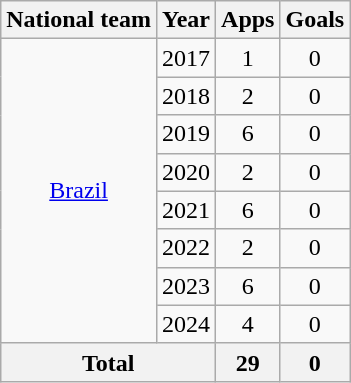<table class="wikitable" style="text-align: center;">
<tr>
<th>National team</th>
<th>Year</th>
<th>Apps</th>
<th>Goals</th>
</tr>
<tr>
<td rowspan="8"><a href='#'>Brazil</a></td>
<td>2017</td>
<td>1</td>
<td>0</td>
</tr>
<tr>
<td>2018</td>
<td>2</td>
<td>0</td>
</tr>
<tr>
<td>2019</td>
<td>6</td>
<td>0</td>
</tr>
<tr>
<td>2020</td>
<td>2</td>
<td>0</td>
</tr>
<tr>
<td>2021</td>
<td>6</td>
<td>0</td>
</tr>
<tr>
<td>2022</td>
<td>2</td>
<td>0</td>
</tr>
<tr>
<td>2023</td>
<td>6</td>
<td>0</td>
</tr>
<tr>
<td>2024</td>
<td>4</td>
<td>0</td>
</tr>
<tr>
<th colspan="2">Total</th>
<th>29</th>
<th>0</th>
</tr>
</table>
